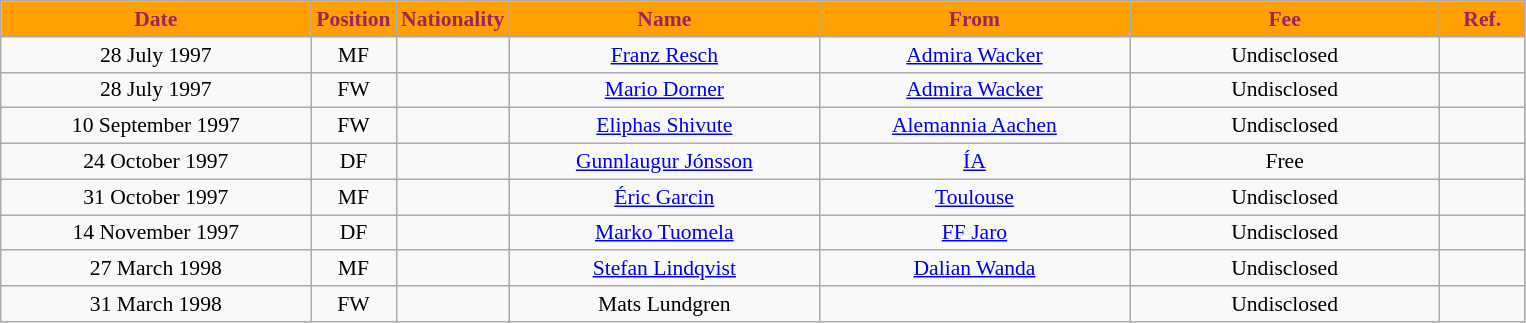<table class="wikitable"  style="text-align:center; font-size:90%; ">
<tr>
<th style="background:#ffa000; color:#98285c; width:200px;">Date</th>
<th style="background:#ffa000; color:#98285c; width:50px;">Position</th>
<th style="background:#ffa000; color:#98285c; width:50px;">Nationality</th>
<th style="background:#ffa000; color:#98285c; width:200px;">Name</th>
<th style="background:#ffa000; color:#98285c; width:200px;">From</th>
<th style="background:#ffa000; color:#98285c; width:200px;">Fee</th>
<th style="background:#ffa000; color:#98285c; width:50px;">Ref.</th>
</tr>
<tr>
<td>28 July 1997</td>
<td>MF</td>
<td></td>
<td><a href='#'>Franz Resch</a></td>
<td><a href='#'>Admira Wacker</a></td>
<td>Undisclosed</td>
<td></td>
</tr>
<tr>
<td>28 July 1997</td>
<td>FW</td>
<td></td>
<td><a href='#'>Mario Dorner</a></td>
<td><a href='#'>Admira Wacker</a></td>
<td>Undisclosed</td>
<td></td>
</tr>
<tr>
<td>10 September 1997</td>
<td>FW</td>
<td></td>
<td><a href='#'>Eliphas Shivute</a></td>
<td><a href='#'>Alemannia Aachen</a></td>
<td>Undisclosed</td>
<td></td>
</tr>
<tr>
<td>24 October 1997</td>
<td>DF</td>
<td></td>
<td><a href='#'>Gunnlaugur Jónsson</a></td>
<td><a href='#'>ÍA</a></td>
<td>Free</td>
<td></td>
</tr>
<tr>
<td>31 October 1997</td>
<td>MF</td>
<td></td>
<td><a href='#'>Éric Garcin</a></td>
<td><a href='#'>Toulouse</a></td>
<td>Undisclosed</td>
<td></td>
</tr>
<tr>
<td>14 November 1997</td>
<td>DF</td>
<td></td>
<td><a href='#'>Marko Tuomela</a></td>
<td><a href='#'>FF Jaro</a></td>
<td>Undisclosed</td>
<td></td>
</tr>
<tr>
<td>27 March 1998</td>
<td>MF</td>
<td></td>
<td><a href='#'>Stefan Lindqvist</a></td>
<td><a href='#'>Dalian Wanda</a></td>
<td>Undisclosed</td>
<td></td>
</tr>
<tr>
<td>31 March 1998</td>
<td>FW</td>
<td></td>
<td>Mats Lundgren</td>
<td></td>
<td>Undisclosed</td>
<td></td>
</tr>
</table>
